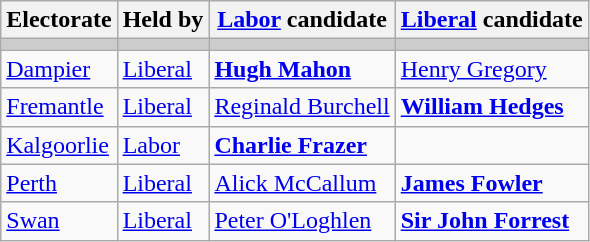<table class="wikitable">
<tr>
<th>Electorate</th>
<th>Held by</th>
<th><a href='#'>Labor</a> candidate</th>
<th><a href='#'>Liberal</a> candidate</th>
</tr>
<tr bgcolor="#cccccc">
<td></td>
<td></td>
<td></td>
<td></td>
</tr>
<tr>
<td><a href='#'>Dampier</a></td>
<td><a href='#'>Liberal</a></td>
<td><strong><a href='#'>Hugh Mahon</a></strong></td>
<td><a href='#'>Henry Gregory</a></td>
</tr>
<tr>
<td><a href='#'>Fremantle</a></td>
<td><a href='#'>Liberal</a></td>
<td><a href='#'>Reginald Burchell</a></td>
<td><strong><a href='#'>William Hedges</a></strong></td>
</tr>
<tr>
<td><a href='#'>Kalgoorlie</a></td>
<td><a href='#'>Labor</a></td>
<td><strong><a href='#'>Charlie Frazer</a></strong></td>
<td></td>
</tr>
<tr>
<td><a href='#'>Perth</a></td>
<td><a href='#'>Liberal</a></td>
<td><a href='#'>Alick McCallum</a></td>
<td><strong><a href='#'>James Fowler</a></strong></td>
</tr>
<tr>
<td><a href='#'>Swan</a></td>
<td><a href='#'>Liberal</a></td>
<td><a href='#'>Peter O'Loghlen</a></td>
<td><strong><a href='#'>Sir John Forrest</a></strong></td>
</tr>
</table>
